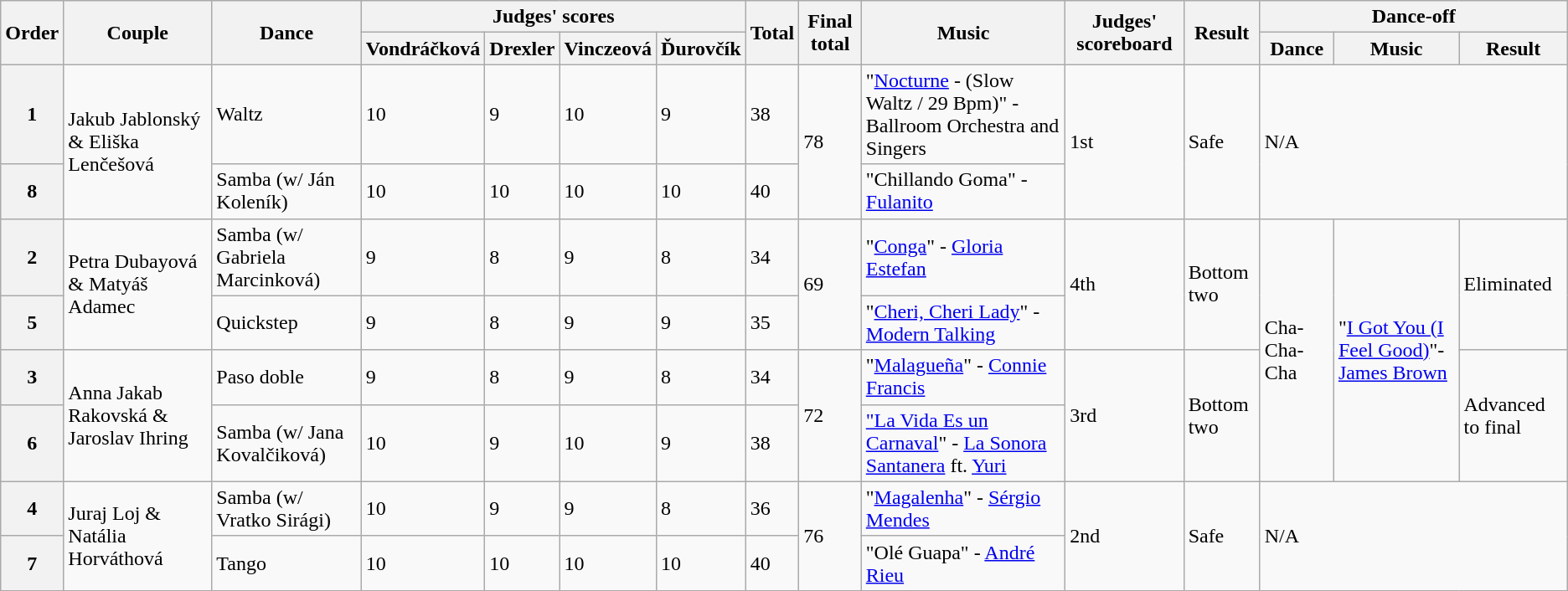<table class="wikitable">
<tr>
<th rowspan="2">Order</th>
<th rowspan="2">Couple</th>
<th rowspan="2">Dance</th>
<th colspan="4">Judges' scores</th>
<th rowspan="2">Total</th>
<th rowspan="2">Final total</th>
<th rowspan="2">Music</th>
<th rowspan="2">Judges' scoreboard</th>
<th rowspan="2">Result</th>
<th colspan="3">Dance-off</th>
</tr>
<tr>
<th>Vondráčková</th>
<th>Drexler</th>
<th>Vinczeová</th>
<th>Ďurovčík</th>
<th>Dance</th>
<th>Music</th>
<th>Result</th>
</tr>
<tr>
<th>1</th>
<td rowspan="2">Jakub Jablonský & Eliška Lenčešová</td>
<td>Waltz</td>
<td>10</td>
<td>9</td>
<td>10</td>
<td>9</td>
<td>38</td>
<td rowspan="2">78</td>
<td>"<a href='#'>Nocturne</a> - (Slow Waltz / 29 Bpm)" - Ballroom Orchestra and Singers</td>
<td rowspan="2">1st</td>
<td rowspan="2">Safe</td>
<td colspan="3" rowspan="2">N/A</td>
</tr>
<tr>
<th>8</th>
<td>Samba (w/ Ján Koleník)</td>
<td>10</td>
<td>10</td>
<td>10</td>
<td>10</td>
<td>40</td>
<td>"Chillando Goma" - <a href='#'>Fulanito</a></td>
</tr>
<tr>
<th>2</th>
<td rowspan="2">Petra Dubayová & Matyáš Adamec</td>
<td>Samba (w/ Gabriela Marcinková)</td>
<td>9</td>
<td>8</td>
<td>9</td>
<td>8</td>
<td>34</td>
<td rowspan="2">69</td>
<td>"<a href='#'>Conga</a>" - <a href='#'>Gloria Estefan</a></td>
<td rowspan="2">4th</td>
<td rowspan="2">Bottom two</td>
<td rowspan="4">Cha-Cha-Cha</td>
<td rowspan="4">"<a href='#'>I Got You (I Feel Good)</a>"-<a href='#'>James Brown</a></td>
<td rowspan="2">Eliminated</td>
</tr>
<tr>
<th>5</th>
<td>Quickstep</td>
<td>9</td>
<td>8</td>
<td>9</td>
<td>9</td>
<td>35</td>
<td>"<a href='#'>Cheri, Cheri Lady</a>" - <a href='#'>Modern Talking</a></td>
</tr>
<tr>
<th>3</th>
<td rowspan="2">Anna Jakab Rakovská & Jaroslav Ihring</td>
<td>Paso doble</td>
<td>9</td>
<td>8</td>
<td>9</td>
<td>8</td>
<td>34</td>
<td rowspan="2">72</td>
<td>"<a href='#'>Malagueña</a>" - <a href='#'>Connie Francis</a></td>
<td rowspan="2">3rd</td>
<td rowspan="2">Bottom two</td>
<td rowspan="2">Advanced to final</td>
</tr>
<tr>
<th>6</th>
<td>Samba (w/ Jana Kovalčiková)</td>
<td>10</td>
<td>9</td>
<td>10</td>
<td>9</td>
<td>38</td>
<td><a href='#'>"La Vida Es un Carnaval</a>" - <a href='#'>La Sonora Santanera</a> ft. <a href='#'>Yuri</a></td>
</tr>
<tr>
<th>4</th>
<td rowspan="2">Juraj Loj & Natália Horváthová</td>
<td>Samba (w/ Vratko Sirági)</td>
<td>10</td>
<td>9</td>
<td>9</td>
<td>8</td>
<td>36</td>
<td rowspan="2">76</td>
<td>"<a href='#'>Magalenha</a>" - <a href='#'>Sérgio Mendes</a></td>
<td rowspan="2">2nd</td>
<td rowspan="2">Safe</td>
<td colspan="3" rowspan="2">N/A</td>
</tr>
<tr>
<th>7</th>
<td>Tango</td>
<td>10</td>
<td>10</td>
<td>10</td>
<td>10</td>
<td>40</td>
<td>"Olé Guapa" - <a href='#'>André Rieu</a></td>
</tr>
</table>
